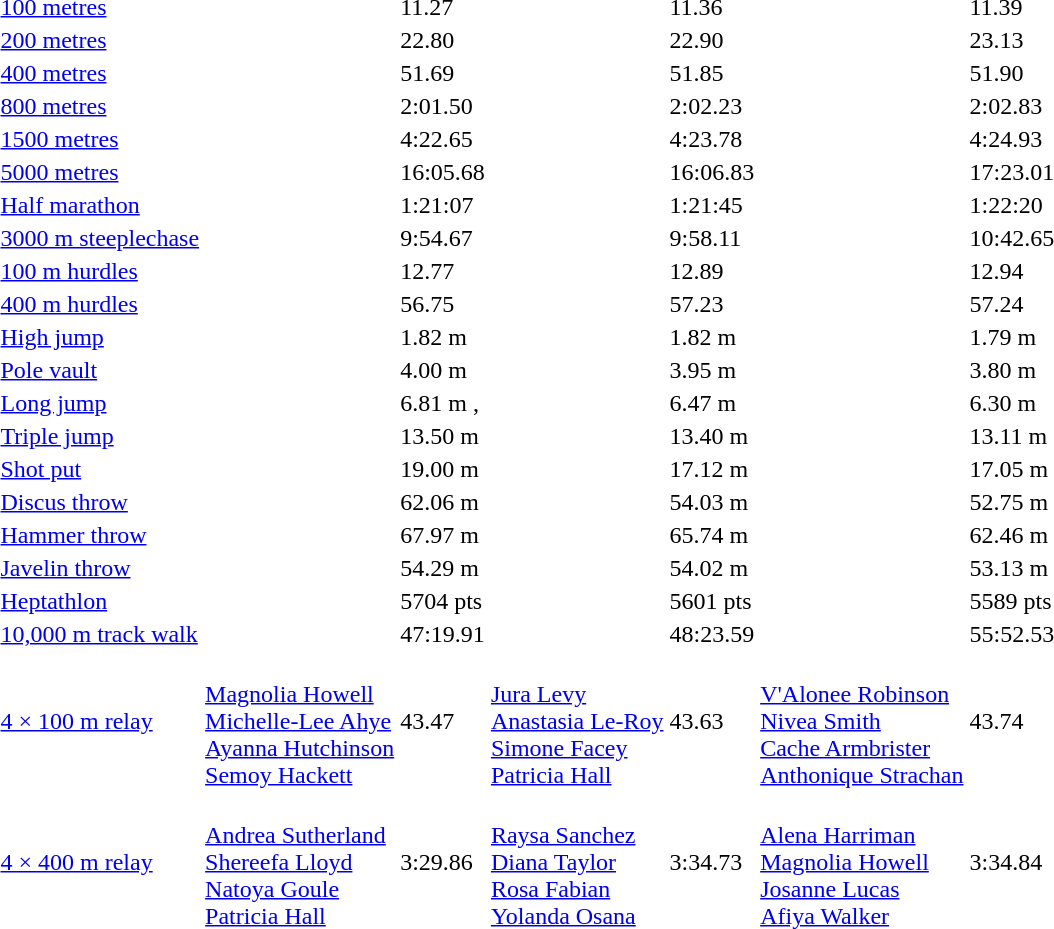<table>
<tr>
<td><a href='#'>100 metres</a></td>
<td></td>
<td>11.27</td>
<td></td>
<td>11.36</td>
<td></td>
<td>11.39</td>
</tr>
<tr>
<td><a href='#'>200 metres</a></td>
<td></td>
<td>22.80</td>
<td></td>
<td>22.90</td>
<td></td>
<td>23.13</td>
</tr>
<tr>
<td><a href='#'>400 metres</a></td>
<td></td>
<td>51.69</td>
<td></td>
<td>51.85</td>
<td></td>
<td>51.90</td>
</tr>
<tr>
<td><a href='#'>800 metres</a></td>
<td></td>
<td>2:01.50</td>
<td></td>
<td>2:02.23</td>
<td></td>
<td>2:02.83</td>
</tr>
<tr>
<td><a href='#'>1500 metres</a></td>
<td></td>
<td>4:22.65</td>
<td></td>
<td>4:23.78</td>
<td></td>
<td>4:24.93</td>
</tr>
<tr>
<td><a href='#'>5000 metres</a></td>
<td></td>
<td>16:05.68</td>
<td></td>
<td>16:06.83</td>
<td></td>
<td>17:23.01</td>
</tr>
<tr>
<td><a href='#'>Half marathon</a></td>
<td></td>
<td>1:21:07</td>
<td></td>
<td>1:21:45</td>
<td></td>
<td>1:22:20</td>
</tr>
<tr>
<td><a href='#'>3000 m steeplechase</a></td>
<td></td>
<td>9:54.67</td>
<td></td>
<td>9:58.11</td>
<td></td>
<td>10:42.65</td>
</tr>
<tr>
<td><a href='#'>100 m hurdles</a></td>
<td></td>
<td>12.77</td>
<td></td>
<td>12.89 <strong></strong></td>
<td></td>
<td>12.94</td>
</tr>
<tr>
<td><a href='#'>400 m hurdles</a></td>
<td></td>
<td>56.75</td>
<td></td>
<td>57.23</td>
<td></td>
<td>57.24 <strong></strong></td>
</tr>
<tr>
<td><a href='#'>High jump</a></td>
<td></td>
<td>1.82 m</td>
<td></td>
<td>1.82 m</td>
<td></td>
<td>1.79 m</td>
</tr>
<tr>
<td><a href='#'>Pole vault</a></td>
<td></td>
<td>4.00 m</td>
<td></td>
<td>3.95 m</td>
<td></td>
<td>3.80 m</td>
</tr>
<tr>
<td><a href='#'>Long jump</a></td>
<td></td>
<td>6.81 m <strong></strong>, <strong></strong></td>
<td></td>
<td>6.47 m</td>
<td></td>
<td>6.30 m</td>
</tr>
<tr>
<td><a href='#'>Triple jump</a></td>
<td></td>
<td>13.50 m</td>
<td></td>
<td>13.40 m</td>
<td></td>
<td>13.11 m</td>
</tr>
<tr>
<td><a href='#'>Shot put</a></td>
<td></td>
<td>19.00 m</td>
<td></td>
<td>17.12 m  <strong></strong></td>
<td></td>
<td>17.05 m</td>
</tr>
<tr>
<td><a href='#'>Discus throw</a></td>
<td></td>
<td>62.06 m</td>
<td></td>
<td>54.03 m</td>
<td></td>
<td>52.75 m</td>
</tr>
<tr>
<td><a href='#'>Hammer throw</a></td>
<td></td>
<td>67.97 m</td>
<td></td>
<td>65.74 m</td>
<td></td>
<td>62.46 m</td>
</tr>
<tr>
<td><a href='#'>Javelin throw</a></td>
<td></td>
<td>54.29 m <strong></strong></td>
<td></td>
<td>54.02 m</td>
<td></td>
<td>53.13 m</td>
</tr>
<tr>
<td><a href='#'>Heptathlon</a></td>
<td></td>
<td>5704 pts</td>
<td></td>
<td>5601 pts</td>
<td></td>
<td>5589 pts</td>
</tr>
<tr>
<td><a href='#'>10,000 m track walk</a></td>
<td></td>
<td>47:19.91</td>
<td></td>
<td>48:23.59</td>
<td></td>
<td>55:52.53</td>
</tr>
<tr>
<td><a href='#'>4 × 100 m relay</a></td>
<td><br><a href='#'>Magnolia Howell</a><br><a href='#'>Michelle-Lee Ahye</a><br><a href='#'>Ayanna Hutchinson</a><br><a href='#'>Semoy Hackett</a></td>
<td>43.47</td>
<td><br><a href='#'>Jura Levy</a><br><a href='#'>Anastasia Le-Roy</a><br><a href='#'>Simone Facey</a><br><a href='#'>Patricia Hall</a></td>
<td>43.63</td>
<td><br><a href='#'>V'Alonee Robinson</a><br><a href='#'>Nivea Smith</a><br><a href='#'>Cache Armbrister</a><br><a href='#'>Anthonique Strachan</a></td>
<td>43.74</td>
</tr>
<tr>
<td><a href='#'>4 × 400 m relay</a></td>
<td><br><a href='#'>Andrea Sutherland</a><br><a href='#'>Shereefa Lloyd</a><br><a href='#'>Natoya Goule</a><br><a href='#'>Patricia Hall</a></td>
<td>3:29.86</td>
<td><br><a href='#'>Raysa Sanchez</a><br><a href='#'>Diana Taylor</a><br><a href='#'>Rosa Fabian</a><br><a href='#'>Yolanda Osana</a></td>
<td>3:34.73</td>
<td><br><a href='#'>Alena Harriman</a><br><a href='#'>Magnolia Howell</a><br><a href='#'>Josanne Lucas</a><br><a href='#'>Afiya Walker</a></td>
<td>3:34.84</td>
</tr>
<tr>
</tr>
</table>
